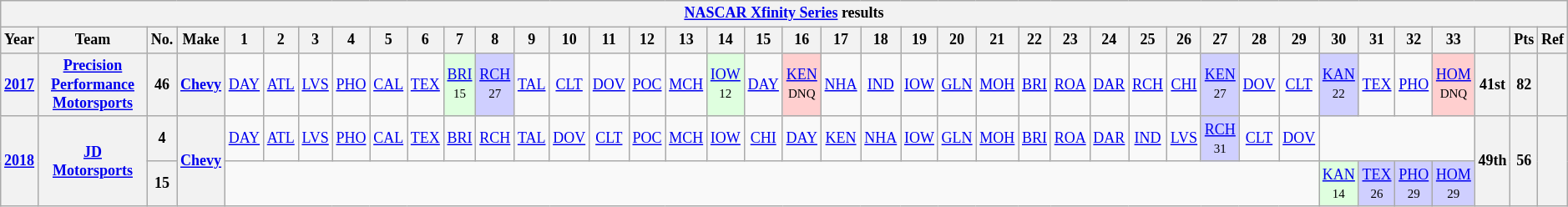<table class="wikitable " style="text-align:center; font-size:75%">
<tr>
<th colspan=42><a href='#'>NASCAR Xfinity Series</a> results</th>
</tr>
<tr>
<th>Year</th>
<th>Team</th>
<th>No.</th>
<th>Make</th>
<th>1</th>
<th>2</th>
<th>3</th>
<th>4</th>
<th>5</th>
<th>6</th>
<th>7</th>
<th>8</th>
<th>9</th>
<th>10</th>
<th>11</th>
<th>12</th>
<th>13</th>
<th>14</th>
<th>15</th>
<th>16</th>
<th>17</th>
<th>18</th>
<th>19</th>
<th>20</th>
<th>21</th>
<th>22</th>
<th>23</th>
<th>24</th>
<th>25</th>
<th>26</th>
<th>27</th>
<th>28</th>
<th>29</th>
<th>30</th>
<th>31</th>
<th>32</th>
<th>33</th>
<th></th>
<th>Pts</th>
<th>Ref</th>
</tr>
<tr>
<th><a href='#'>2017</a></th>
<th><a href='#'>Precision Performance Motorsports</a></th>
<th>46</th>
<th><a href='#'>Chevy</a></th>
<td><a href='#'>DAY</a></td>
<td><a href='#'>ATL</a></td>
<td><a href='#'>LVS</a></td>
<td><a href='#'>PHO</a></td>
<td><a href='#'>CAL</a></td>
<td><a href='#'>TEX</a></td>
<td style="background:#DFFFDF;"><a href='#'>BRI</a><br><small>15</small></td>
<td style="background:#CFCFFF;"><a href='#'>RCH</a><br><small>27</small></td>
<td><a href='#'>TAL</a></td>
<td><a href='#'>CLT</a></td>
<td><a href='#'>DOV</a></td>
<td><a href='#'>POC</a></td>
<td><a href='#'>MCH</a></td>
<td style="background:#DFFFDF;"><a href='#'>IOW</a><br><small>12</small></td>
<td><a href='#'>DAY</a></td>
<td style="background:#FFCFCF;"><a href='#'>KEN</a><br><small>DNQ</small></td>
<td><a href='#'>NHA</a></td>
<td><a href='#'>IND</a></td>
<td><a href='#'>IOW</a></td>
<td><a href='#'>GLN</a></td>
<td><a href='#'>MOH</a></td>
<td><a href='#'>BRI</a></td>
<td><a href='#'>ROA</a></td>
<td><a href='#'>DAR</a></td>
<td><a href='#'>RCH</a></td>
<td><a href='#'>CHI</a></td>
<td style="background:#CFCFFF;"><a href='#'>KEN</a><br><small>27</small></td>
<td><a href='#'>DOV</a></td>
<td><a href='#'>CLT</a></td>
<td style="background:#CFCFFF;"><a href='#'>KAN</a><br><small>22</small></td>
<td><a href='#'>TEX</a></td>
<td><a href='#'>PHO</a></td>
<td style="background:#FFCFCF;"><a href='#'>HOM</a><br><small>DNQ</small></td>
<th>41st</th>
<th>82</th>
<th></th>
</tr>
<tr>
<th rowspan=2><a href='#'>2018</a></th>
<th rowspan=2><a href='#'>JD Motorsports</a></th>
<th>4</th>
<th rowspan=2><a href='#'>Chevy</a></th>
<td><a href='#'>DAY</a></td>
<td><a href='#'>ATL</a></td>
<td><a href='#'>LVS</a></td>
<td><a href='#'>PHO</a></td>
<td><a href='#'>CAL</a></td>
<td><a href='#'>TEX</a></td>
<td><a href='#'>BRI</a></td>
<td><a href='#'>RCH</a></td>
<td><a href='#'>TAL</a></td>
<td><a href='#'>DOV</a></td>
<td><a href='#'>CLT</a></td>
<td><a href='#'>POC</a></td>
<td><a href='#'>MCH</a></td>
<td><a href='#'>IOW</a></td>
<td><a href='#'>CHI</a></td>
<td><a href='#'>DAY</a></td>
<td><a href='#'>KEN</a></td>
<td><a href='#'>NHA</a></td>
<td><a href='#'>IOW</a></td>
<td><a href='#'>GLN</a></td>
<td><a href='#'>MOH</a></td>
<td><a href='#'>BRI</a></td>
<td><a href='#'>ROA</a></td>
<td><a href='#'>DAR</a></td>
<td><a href='#'>IND</a></td>
<td><a href='#'>LVS</a></td>
<td style="background:#CFCFFF;"><a href='#'>RCH</a><br><small>31</small></td>
<td><a href='#'>CLT</a></td>
<td><a href='#'>DOV</a></td>
<td colspan=4></td>
<th rowspan=2>49th</th>
<th rowspan=2>56</th>
<th rowspan=2></th>
</tr>
<tr>
<th>15</th>
<td colspan=29></td>
<td style="background:#DFFFDF;"><a href='#'>KAN</a><br><small>14</small></td>
<td style="background:#CFCFFF;"><a href='#'>TEX</a><br><small>26</small></td>
<td style="background:#CFCFFF;"><a href='#'>PHO</a><br><small>29</small></td>
<td style="background:#CFCFFF;"><a href='#'>HOM</a><br><small>29</small></td>
</tr>
</table>
